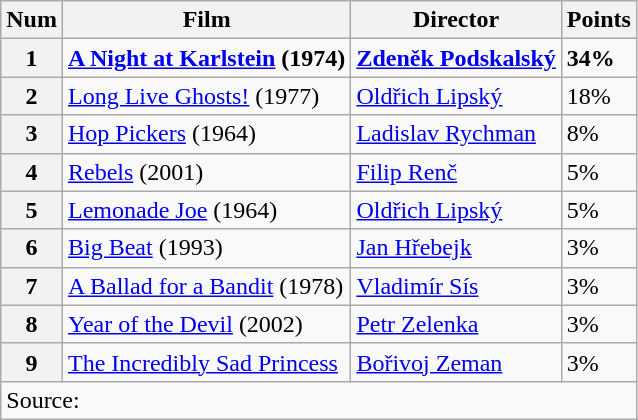<table class="wikitable">
<tr>
<th>Num</th>
<th>Film</th>
<th>Director</th>
<th>Points</th>
</tr>
<tr>
<th><strong>1</strong></th>
<td><strong><a href='#'>A Night at Karlstein</a> (1974)</strong></td>
<td><strong><a href='#'>Zdeněk Podskalský</a></strong></td>
<td><strong>34%</strong></td>
</tr>
<tr>
<th>2</th>
<td><a href='#'>Long Live Ghosts!</a> (1977)</td>
<td><a href='#'>Oldřich Lipský</a></td>
<td>18%</td>
</tr>
<tr>
<th>3</th>
<td><a href='#'>Hop Pickers</a> (1964)</td>
<td><a href='#'>Ladislav Rychman</a></td>
<td>8%</td>
</tr>
<tr>
<th>4</th>
<td><a href='#'>Rebels</a> (2001)</td>
<td><a href='#'>Filip Renč</a></td>
<td>5%</td>
</tr>
<tr>
<th>5</th>
<td><a href='#'>Lemonade Joe</a> (1964)</td>
<td><a href='#'>Oldřich Lipský</a></td>
<td>5%</td>
</tr>
<tr>
<th>6</th>
<td><a href='#'>Big Beat</a> (1993)</td>
<td><a href='#'>Jan Hřebejk</a></td>
<td>3%</td>
</tr>
<tr>
<th>7</th>
<td><a href='#'>A Ballad for a Bandit</a> (1978)</td>
<td><a href='#'>Vladimír Sís</a></td>
<td>3%</td>
</tr>
<tr>
<th>8</th>
<td><a href='#'>Year of the Devil</a> (2002)</td>
<td><a href='#'>Petr Zelenka</a></td>
<td>3%</td>
</tr>
<tr>
<th>9</th>
<td><a href='#'>The Incredibly Sad Princess</a></td>
<td><a href='#'>Bořivoj Zeman</a></td>
<td>3%</td>
</tr>
<tr>
<td colspan="4">Source:</td>
</tr>
</table>
